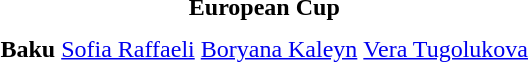<table>
<tr>
<td colspan="4" style="text-align:center;"><strong>European Cup</strong></td>
</tr>
<tr>
<th scope=row style="text-align:left">Baku</th>
<td style="height:30px;"> <a href='#'>Sofia Raffaeli</a></td>
<td style="height:30px;"> <a href='#'>Boryana Kaleyn</a></td>
<td style="height:30px;"> <a href='#'>Vera Tugolukova</a></td>
</tr>
<tr>
</tr>
</table>
